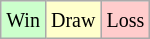<table class="wikitable">
<tr>
<td style="background-color: #CCFFCC;"><small>Win</small></td>
<td style="background-color: #FFFFCC;"><small>Draw</small></td>
<td style="background-color: #FFCCCC;"><small>Loss</small></td>
</tr>
</table>
